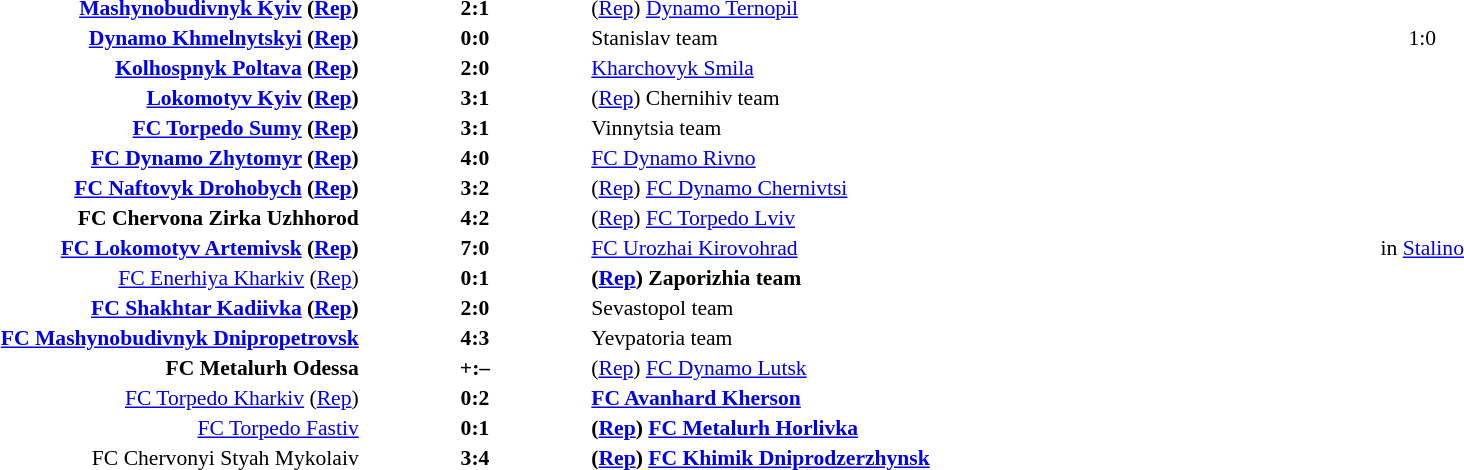<table width=100% cellspacing=1>
<tr>
<th width=20%></th>
<th width=12%></th>
<th width=20%></th>
<th></th>
</tr>
<tr style=font-size:90%>
<td align=right><strong><a href='#'>Mashynobudivnyk Kyiv</a> (<a href='#'>Rep</a>)</strong></td>
<td align=center><strong>2:1</strong></td>
<td>(<a href='#'>Rep</a>) <a href='#'>Dynamo Ternopil</a></td>
<td align=center></td>
</tr>
<tr style=font-size:90%>
<td align=right><strong><a href='#'>Dynamo Khmelnytskyi</a> (<a href='#'>Rep</a>)</strong></td>
<td align=center><strong>0:0</strong></td>
<td>Stanislav team</td>
<td align=center>1:0 </td>
</tr>
<tr style=font-size:90%>
<td align=right><strong><a href='#'>Kolhospnyk Poltava</a> (<a href='#'>Rep</a>)</strong></td>
<td align=center><strong>2:0</strong></td>
<td><a href='#'>Kharchovyk Smila</a></td>
<td></td>
</tr>
<tr style=font-size:90%>
<td align=right><strong><a href='#'>Lokomotyv Kyiv</a> (<a href='#'>Rep</a>)</strong></td>
<td align=center><strong>3:1</strong></td>
<td>(<a href='#'>Rep</a>) Chernihiv team</td>
<td align=center></td>
</tr>
<tr style=font-size:90%>
<td align=right><strong><a href='#'>FC Torpedo Sumy</a> (<a href='#'>Rep</a>)</strong></td>
<td align=center><strong>3:1</strong></td>
<td>Vinnytsia team</td>
<td></td>
</tr>
<tr style=font-size:90%>
<td align=right><strong><a href='#'>FC Dynamo Zhytomyr</a> (<a href='#'>Rep</a>)</strong></td>
<td align=center><strong>4:0</strong></td>
<td><a href='#'>FC Dynamo Rivno</a></td>
<td></td>
</tr>
<tr style=font-size:90%>
<td align=right><strong><a href='#'>FC Naftovyk Drohobych</a> (<a href='#'>Rep</a>)</strong></td>
<td align=center><strong>3:2</strong></td>
<td>(<a href='#'>Rep</a>) <a href='#'>FC Dynamo Chernivtsi</a></td>
<td></td>
</tr>
<tr style=font-size:90%>
<td align=right><strong>FC Chervona Zirka Uzhhorod</strong></td>
<td align=center><strong>4:2</strong></td>
<td>(<a href='#'>Rep</a>) <a href='#'>FC Torpedo Lviv</a></td>
<td align=center></td>
</tr>
<tr style=font-size:90%>
<td align=right><strong><a href='#'>FC Lokomotyv Artemivsk</a> (<a href='#'>Rep</a>)</strong></td>
<td align=center><strong>7:0</strong></td>
<td><a href='#'>FC Urozhai Kirovohrad</a></td>
<td align=center>in <a href='#'>Stalino</a></td>
</tr>
<tr style=font-size:90%>
<td align=right><a href='#'>FC Enerhiya Kharkiv</a> (<a href='#'>Rep</a>)</td>
<td align=center><strong>0:1</strong></td>
<td><strong>(<a href='#'>Rep</a>) Zaporizhia team</strong></td>
<td align=center></td>
</tr>
<tr style=font-size:90%>
<td align=right><strong><a href='#'>FC Shakhtar Kadiivka</a> (<a href='#'>Rep</a>)</strong></td>
<td align=center><strong>2:0</strong></td>
<td>Sevastopol team</td>
<td align=center></td>
</tr>
<tr style=font-size:90%>
<td align=right><strong><a href='#'>FC Mashynobudivnyk Dnipropetrovsk</a></strong></td>
<td align=center><strong>4:3</strong></td>
<td>Yevpatoria team</td>
<td align=center></td>
</tr>
<tr style=font-size:90%>
<td align=right><strong>FC Metalurh Odessa</strong></td>
<td align=center><strong>+:–</strong></td>
<td>(<a href='#'>Rep</a>) <a href='#'>FC Dynamo Lutsk</a></td>
<td align=center></td>
</tr>
<tr style=font-size:90%>
<td align=right><a href='#'>FC Torpedo Kharkiv</a> (<a href='#'>Rep</a>)</td>
<td align=center><strong>0:2</strong></td>
<td><strong><a href='#'>FC Avanhard Kherson</a></strong></td>
<td align=center></td>
</tr>
<tr style=font-size:90%>
<td align=right><a href='#'>FC Torpedo Fastiv</a></td>
<td align=center><strong>0:1</strong></td>
<td><strong>(<a href='#'>Rep</a>) <a href='#'>FC Metalurh Horlivka</a></strong></td>
<td align=center></td>
</tr>
<tr style=font-size:90%>
<td align=right>FC Chervonyi Styah Mykolaiv</td>
<td align=center><strong>3:4</strong></td>
<td><strong>(<a href='#'>Rep</a>) <a href='#'>FC Khimik Dniprodzerzhynsk</a></strong></td>
<td align=center></td>
</tr>
</table>
